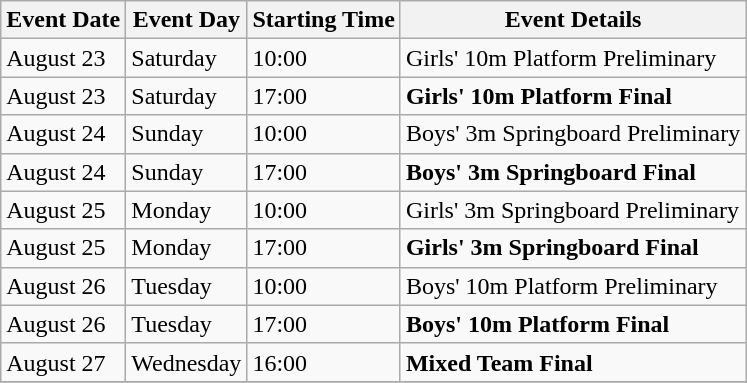<table class="wikitable">
<tr>
<th>Event Date</th>
<th>Event Day</th>
<th>Starting Time</th>
<th>Event Details</th>
</tr>
<tr>
<td>August 23</td>
<td>Saturday</td>
<td>10:00</td>
<td>Girls' 10m Platform Preliminary</td>
</tr>
<tr>
<td>August 23</td>
<td>Saturday</td>
<td>17:00</td>
<td><strong>Girls' 10m Platform Final</strong></td>
</tr>
<tr>
<td>August 24</td>
<td>Sunday</td>
<td>10:00</td>
<td>Boys' 3m Springboard Preliminary</td>
</tr>
<tr>
<td>August 24</td>
<td>Sunday</td>
<td>17:00</td>
<td><strong>Boys' 3m Springboard Final</strong></td>
</tr>
<tr>
<td>August 25</td>
<td>Monday</td>
<td>10:00</td>
<td>Girls' 3m Springboard Preliminary</td>
</tr>
<tr>
<td>August 25</td>
<td>Monday</td>
<td>17:00</td>
<td><strong>Girls' 3m Springboard Final</strong></td>
</tr>
<tr>
<td>August 26</td>
<td>Tuesday</td>
<td>10:00</td>
<td>Boys' 10m Platform Preliminary</td>
</tr>
<tr>
<td>August 26</td>
<td>Tuesday</td>
<td>17:00</td>
<td><strong>Boys' 10m Platform Final</strong></td>
</tr>
<tr>
<td>August 27</td>
<td>Wednesday</td>
<td>16:00</td>
<td><strong>Mixed Team Final</strong></td>
</tr>
<tr>
</tr>
</table>
